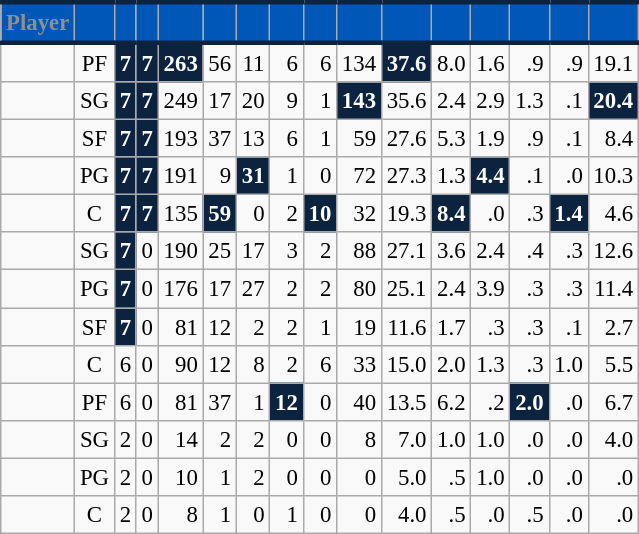<table class="wikitable sortable" style="font-size: 95%; text-align:right;">
<tr>
<th style="background:#0057B7; color:#8D9093; border-top:#0C2340 3px solid; border-bottom:#0C2340 3px solid;">Player</th>
<th style="background:#0057B7; color:#8D9093; border-top:#0C2340 3px solid; border-bottom:#0C2340 3px solid;"></th>
<th style="background:#0057B7; color:#8D9093; border-top:#0C2340 3px solid; border-bottom:#0C2340 3px solid;"></th>
<th style="background:#0057B7; color:#8D9093; border-top:#0C2340 3px solid; border-bottom:#0C2340 3px solid;"></th>
<th style="background:#0057B7; color:#8D9093; border-top:#0C2340 3px solid; border-bottom:#0C2340 3px solid;"></th>
<th style="background:#0057B7; color:#8D9093; border-top:#0C2340 3px solid; border-bottom:#0C2340 3px solid;"></th>
<th style="background:#0057B7; color:#8D9093; border-top:#0C2340 3px solid; border-bottom:#0C2340 3px solid;"></th>
<th style="background:#0057B7; color:#8D9093; border-top:#0C2340 3px solid; border-bottom:#0C2340 3px solid;"></th>
<th style="background:#0057B7; color:#8D9093; border-top:#0C2340 3px solid; border-bottom:#0C2340 3px solid;"></th>
<th style="background:#0057B7; color:#8D9093; border-top:#0C2340 3px solid; border-bottom:#0C2340 3px solid;"></th>
<th style="background:#0057B7; color:#8D9093; border-top:#0C2340 3px solid; border-bottom:#0C2340 3px solid;"></th>
<th style="background:#0057B7; color:#8D9093; border-top:#0C2340 3px solid; border-bottom:#0C2340 3px solid;"></th>
<th style="background:#0057B7; color:#8D9093; border-top:#0C2340 3px solid; border-bottom:#0C2340 3px solid;"></th>
<th style="background:#0057B7; color:#8D9093; border-top:#0C2340 3px solid; border-bottom:#0C2340 3px solid;"></th>
<th style="background:#0057B7; color:#8D9093; border-top:#0C2340 3px solid; border-bottom:#0C2340 3px solid;"></th>
<th style="background:#0057B7; color:#8D9093; border-top:#0C2340 3px solid; border-bottom:#0C2340 3px solid;"></th>
</tr>
<tr>
<td style="text-align:left;"></td>
<td style="text-align:center;">PF</td>
<td style="background:#0C2340; color:#FFFFFF;"><strong>7</strong></td>
<td style="background:#0C2340; color:#FFFFFF;"><strong>7</strong></td>
<td style="background:#0C2340; color:#FFFFFF;"><strong>263</strong></td>
<td>56</td>
<td>11</td>
<td>6</td>
<td>6</td>
<td>134</td>
<td style="background:#0C2340; color:#FFFFFF;"><strong>37.6</strong></td>
<td>8.0</td>
<td>1.6</td>
<td>.9</td>
<td>.9</td>
<td>19.1</td>
</tr>
<tr>
<td style="text-align:left;"></td>
<td style="text-align:center;">SG</td>
<td style="background:#0C2340; color:#FFFFFF;"><strong>7</strong></td>
<td style="background:#0C2340; color:#FFFFFF;"><strong>7</strong></td>
<td>249</td>
<td>17</td>
<td>20</td>
<td>9</td>
<td>1</td>
<td style="background:#0C2340; color:#FFFFFF;"><strong>143</strong></td>
<td>35.6</td>
<td>2.4</td>
<td>2.9</td>
<td>1.3</td>
<td>.1</td>
<td style="background:#0C2340; color:#FFFFFF;"><strong>20.4</strong></td>
</tr>
<tr>
<td style="text-align:left;"></td>
<td style="text-align:center;">SF</td>
<td style="background:#0C2340; color:#FFFFFF;"><strong>7</strong></td>
<td style="background:#0C2340; color:#FFFFFF;"><strong>7</strong></td>
<td>193</td>
<td>37</td>
<td>13</td>
<td>6</td>
<td>1</td>
<td>59</td>
<td>27.6</td>
<td>5.3</td>
<td>1.9</td>
<td>.9</td>
<td>.1</td>
<td>8.4</td>
</tr>
<tr>
<td style="text-align:left;"></td>
<td style="text-align:center;">PG</td>
<td style="background:#0C2340; color:#FFFFFF;"><strong>7</strong></td>
<td style="background:#0C2340; color:#FFFFFF;"><strong>7</strong></td>
<td>191</td>
<td>9</td>
<td style="background:#0C2340; color:#FFFFFF;"><strong>31</strong></td>
<td>1</td>
<td>0</td>
<td>72</td>
<td>27.3</td>
<td>1.3</td>
<td style="background:#0C2340; color:#FFFFFF;"><strong>4.4</strong></td>
<td>.1</td>
<td>.0</td>
<td>10.3</td>
</tr>
<tr>
<td style="text-align:left;"></td>
<td style="text-align:center;">C</td>
<td style="background:#0C2340; color:#FFFFFF;"><strong>7</strong></td>
<td style="background:#0C2340; color:#FFFFFF;"><strong>7</strong></td>
<td>135</td>
<td style="background:#0C2340; color:#FFFFFF;"><strong>59</strong></td>
<td>0</td>
<td>2</td>
<td style="background:#0C2340; color:#FFFFFF;"><strong>10</strong></td>
<td>32</td>
<td>19.3</td>
<td style="background:#0C2340; color:#FFFFFF;"><strong>8.4</strong></td>
<td>.0</td>
<td>.3</td>
<td style="background:#0C2340; color:#FFFFFF;"><strong>1.4</strong></td>
<td>4.6</td>
</tr>
<tr>
<td style="text-align:left;"></td>
<td style="text-align:center;">SG</td>
<td style="background:#0C2340; color:#FFFFFF;"><strong>7</strong></td>
<td>0</td>
<td>190</td>
<td>25</td>
<td>17</td>
<td>3</td>
<td>2</td>
<td>88</td>
<td>27.1</td>
<td>3.6</td>
<td>2.4</td>
<td>.4</td>
<td>.3</td>
<td>12.6</td>
</tr>
<tr>
<td style="text-align:left;"></td>
<td style="text-align:center;">PG</td>
<td style="background:#0C2340; color:#FFFFFF;"><strong>7</strong></td>
<td>0</td>
<td>176</td>
<td>17</td>
<td>27</td>
<td>2</td>
<td>2</td>
<td>80</td>
<td>25.1</td>
<td>2.4</td>
<td>3.9</td>
<td>.3</td>
<td>.3</td>
<td>11.4</td>
</tr>
<tr>
<td style="text-align:left;"></td>
<td style="text-align:center;">SF</td>
<td style="background:#0C2340; color:#FFFFFF;"><strong>7</strong></td>
<td>0</td>
<td>81</td>
<td>12</td>
<td>2</td>
<td>2</td>
<td>1</td>
<td>19</td>
<td>11.6</td>
<td>1.7</td>
<td>.3</td>
<td>.3</td>
<td>.1</td>
<td>2.7</td>
</tr>
<tr>
<td style="text-align:left;"></td>
<td style="text-align:center;">C</td>
<td>6</td>
<td>0</td>
<td>90</td>
<td>12</td>
<td>8</td>
<td>2</td>
<td>6</td>
<td>33</td>
<td>15.0</td>
<td>2.0</td>
<td>1.3</td>
<td>.3</td>
<td>1.0</td>
<td>5.5</td>
</tr>
<tr>
<td style="text-align:left;"></td>
<td style="text-align:center;">PF</td>
<td>6</td>
<td>0</td>
<td>81</td>
<td>37</td>
<td>1</td>
<td style="background:#0C2340; color:#FFFFFF;"><strong>12</strong></td>
<td>0</td>
<td>40</td>
<td>13.5</td>
<td>6.2</td>
<td>.2</td>
<td style="background:#0C2340; color:#FFFFFF;"><strong>2.0</strong></td>
<td>.0</td>
<td>6.7</td>
</tr>
<tr>
<td style="text-align:left;"></td>
<td style="text-align:center;">SG</td>
<td>2</td>
<td>0</td>
<td>14</td>
<td>2</td>
<td>2</td>
<td>0</td>
<td>0</td>
<td>8</td>
<td>7.0</td>
<td>1.0</td>
<td>1.0</td>
<td>.0</td>
<td>.0</td>
<td>4.0</td>
</tr>
<tr>
<td style="text-align:left;"></td>
<td style="text-align:center;">PG</td>
<td>2</td>
<td>0</td>
<td>10</td>
<td>1</td>
<td>2</td>
<td>0</td>
<td>0</td>
<td>0</td>
<td>5.0</td>
<td>.5</td>
<td>1.0</td>
<td>.0</td>
<td>.0</td>
<td>.0</td>
</tr>
<tr>
<td style="text-align:left;"></td>
<td style="text-align:center;">C</td>
<td>2</td>
<td>0</td>
<td>8</td>
<td>1</td>
<td>0</td>
<td>1</td>
<td>0</td>
<td>0</td>
<td>4.0</td>
<td>.5</td>
<td>.0</td>
<td>.5</td>
<td>.0</td>
<td>.0</td>
</tr>
</table>
